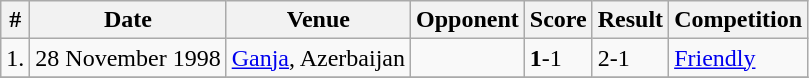<table class="wikitable">
<tr>
<th>#</th>
<th>Date</th>
<th>Venue</th>
<th>Opponent</th>
<th>Score</th>
<th>Result</th>
<th>Competition</th>
</tr>
<tr>
<td>1.</td>
<td>28 November 1998</td>
<td><a href='#'>Ganja</a>, Azerbaijan</td>
<td></td>
<td><strong>1</strong>-1</td>
<td>2-1</td>
<td><a href='#'>Friendly</a></td>
</tr>
<tr>
</tr>
</table>
